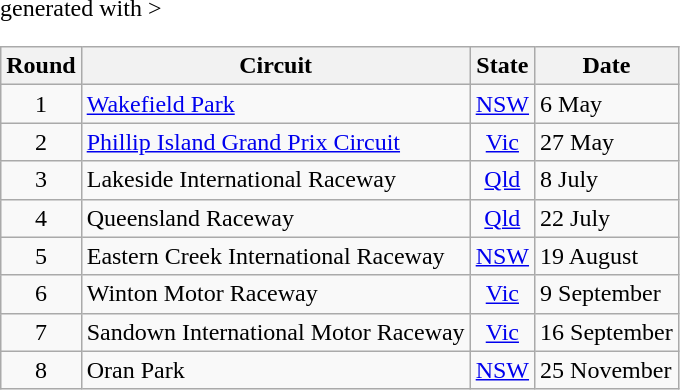<table class="wikitable" <hiddentext>generated with >
<tr style="font-weight:bold">
<th>Round</th>
<th>Circuit</th>
<th>State</th>
<th>Date</th>
</tr>
<tr>
<td align="center">1</td>
<td><a href='#'>Wakefield Park</a></td>
<td align="center"><a href='#'>NSW</a></td>
<td>6 May</td>
</tr>
<tr>
<td align="center">2</td>
<td><a href='#'>Phillip Island Grand Prix Circuit</a></td>
<td align="center"><a href='#'>Vic</a></td>
<td>27 May</td>
</tr>
<tr>
<td align="center">3</td>
<td>Lakeside International Raceway</td>
<td align="center"><a href='#'>Qld</a></td>
<td>8 July</td>
</tr>
<tr>
<td align="center">4</td>
<td>Queensland Raceway</td>
<td align="center"><a href='#'>Qld</a></td>
<td>22 July</td>
</tr>
<tr>
<td align="center">5</td>
<td>Eastern Creek International Raceway</td>
<td align="center"><a href='#'>NSW</a></td>
<td>19 August</td>
</tr>
<tr>
<td align="center">6</td>
<td>Winton Motor Raceway</td>
<td align="center"><a href='#'>Vic</a></td>
<td>9 September</td>
</tr>
<tr>
<td align="center">7</td>
<td>Sandown International Motor Raceway</td>
<td align="center"><a href='#'>Vic</a></td>
<td>16 September</td>
</tr>
<tr>
<td align="center">8</td>
<td>Oran Park</td>
<td align="center"><a href='#'>NSW</a></td>
<td>25 November</td>
</tr>
</table>
